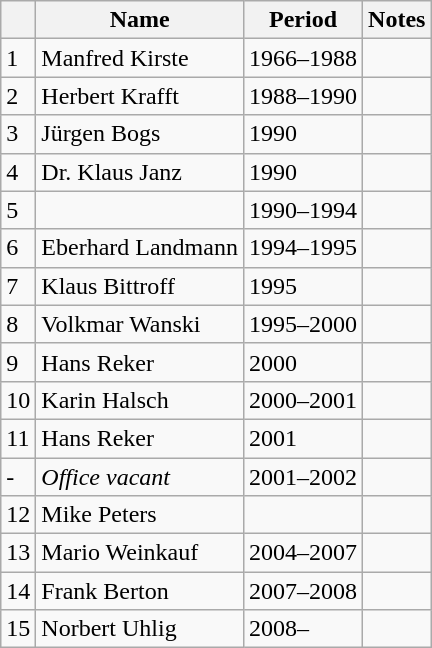<table class="wikitable" style="text-align: center;">
<tr>
<th></th>
<th>Name</th>
<th>Period</th>
<th class="unsortable">Notes</th>
</tr>
<tr>
<td align=left>1</td>
<td align=left> Manfred Kirste</td>
<td align=left>1966–1988</td>
<td align=left></td>
</tr>
<tr>
<td align=left>2</td>
<td align=left> Herbert Krafft</td>
<td align=left>1988–1990</td>
<td align=left></td>
</tr>
<tr>
<td align=left>3</td>
<td align=left> Jürgen Bogs</td>
<td align=left>1990</td>
<td align=left></td>
</tr>
<tr>
<td align=left>4</td>
<td align=left> Dr. Klaus Janz</td>
<td align=left>1990</td>
<td align=left></td>
</tr>
<tr>
<td align=left>5</td>
<td align=left></td>
<td align=left>1990–1994</td>
<td align=left></td>
</tr>
<tr>
<td align=left>6</td>
<td align=left> Eberhard Landmann</td>
<td align=left>1994–1995</td>
<td align=left></td>
</tr>
<tr>
<td align=left>7</td>
<td align=left> Klaus Bittroff</td>
<td align=left>1995</td>
<td align=left></td>
</tr>
<tr>
<td align=left>8</td>
<td align=left> Volkmar Wanski</td>
<td align=left>1995–2000</td>
<td align=left></td>
</tr>
<tr>
<td align=left>9</td>
<td align=left> Hans Reker</td>
<td align=left>2000</td>
<td align=left></td>
</tr>
<tr>
<td align=left>10</td>
<td align=left> Karin Halsch</td>
<td align=left>2000–2001</td>
<td align=left></td>
</tr>
<tr>
<td align=left>11</td>
<td align=left> Hans Reker</td>
<td align=left>2001</td>
<td align=left></td>
</tr>
<tr>
<td align=left>-</td>
<td align=left><em>Office vacant</em></td>
<td align=left>2001–2002</td>
<td align=left></td>
</tr>
<tr>
<td align=left>12</td>
<td align=left> Mike Peters</td>
<td align=left></td>
<td align=left></td>
</tr>
<tr>
<td align=left>13</td>
<td align=left> Mario Weinkauf</td>
<td align=left>2004–2007</td>
<td align=left></td>
</tr>
<tr>
<td align=left>14</td>
<td align=left> Frank Berton</td>
<td align=left>2007–2008</td>
<td align=left></td>
</tr>
<tr>
<td align=left>15</td>
<td align=left> Norbert Uhlig</td>
<td align=left>2008–</td>
<td align=left></td>
</tr>
</table>
